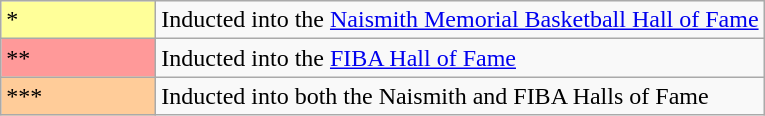<table class="wikitable sortable">
<tr>
<td style="background-color:#FFFF99; border:1px solid #aaaaaa; width:6em">*</td>
<td>Inducted into the <a href='#'>Naismith Memorial Basketball Hall of Fame</a></td>
</tr>
<tr>
<td style="background-color:#FF9999; border:1px solid #aaaaaa; width:6em">**</td>
<td>Inducted into the <a href='#'>FIBA Hall of Fame</a></td>
</tr>
<tr>
<td style="background-color:#FFCC99; border:1px solid #aaaaaa; width:6em">***</td>
<td>Inducted into both the Naismith and FIBA Halls of Fame</td>
</tr>
</table>
